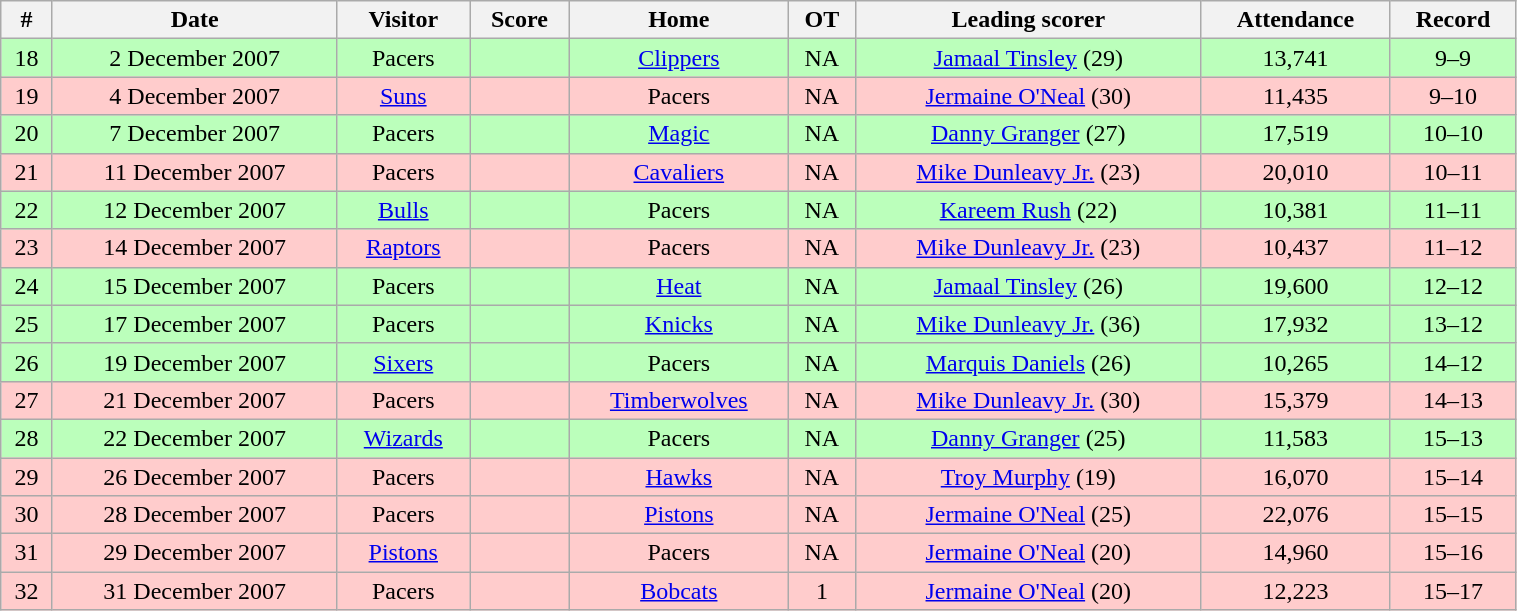<table class="wikitable" width="80%" style="text-align:center;">
<tr>
<th>#</th>
<th>Date</th>
<th>Visitor</th>
<th>Score</th>
<th>Home</th>
<th>OT</th>
<th>Leading scorer</th>
<th>Attendance</th>
<th>Record</th>
</tr>
<tr bgcolor="#bbffbb">
<td>18</td>
<td>2 December 2007</td>
<td>Pacers</td>
<td></td>
<td><a href='#'>Clippers</a></td>
<td>NA</td>
<td><a href='#'>Jamaal Tinsley</a> (29)</td>
<td>13,741</td>
<td>9–9</td>
</tr>
<tr bgcolor="#ffcccc">
<td>19</td>
<td>4 December 2007</td>
<td><a href='#'>Suns</a></td>
<td></td>
<td>Pacers</td>
<td>NA</td>
<td><a href='#'>Jermaine O'Neal</a> (30)</td>
<td>11,435</td>
<td>9–10</td>
</tr>
<tr bgcolor="#bbffbb">
<td>20</td>
<td>7 December 2007</td>
<td>Pacers</td>
<td></td>
<td><a href='#'>Magic</a></td>
<td>NA</td>
<td><a href='#'>Danny Granger</a> (27)</td>
<td>17,519</td>
<td>10–10</td>
</tr>
<tr bgcolor="#ffcccc">
<td>21</td>
<td>11 December 2007</td>
<td>Pacers</td>
<td></td>
<td><a href='#'>Cavaliers</a></td>
<td>NA</td>
<td><a href='#'>Mike Dunleavy Jr.</a> (23)</td>
<td>20,010</td>
<td>10–11</td>
</tr>
<tr bgcolor="#bbffbb">
<td>22</td>
<td>12 December 2007</td>
<td><a href='#'>Bulls</a></td>
<td></td>
<td>Pacers</td>
<td>NA</td>
<td><a href='#'>Kareem Rush</a> (22)</td>
<td>10,381</td>
<td>11–11</td>
</tr>
<tr bgcolor="#ffcccc">
<td>23</td>
<td>14 December 2007</td>
<td><a href='#'>Raptors</a></td>
<td></td>
<td>Pacers</td>
<td>NA</td>
<td><a href='#'>Mike Dunleavy Jr.</a> (23)</td>
<td>10,437</td>
<td>11–12</td>
</tr>
<tr bgcolor="#bbffbb">
<td>24</td>
<td>15 December 2007</td>
<td>Pacers</td>
<td></td>
<td><a href='#'>Heat</a></td>
<td>NA</td>
<td><a href='#'>Jamaal Tinsley</a> (26)</td>
<td>19,600</td>
<td>12–12</td>
</tr>
<tr bgcolor="#bbffbb">
<td>25</td>
<td>17 December 2007</td>
<td>Pacers</td>
<td></td>
<td><a href='#'>Knicks</a></td>
<td>NA</td>
<td><a href='#'>Mike Dunleavy Jr.</a> (36)</td>
<td>17,932</td>
<td>13–12</td>
</tr>
<tr bgcolor="#bbffbb">
<td>26</td>
<td>19 December 2007</td>
<td><a href='#'>Sixers</a></td>
<td></td>
<td>Pacers</td>
<td>NA</td>
<td><a href='#'>Marquis Daniels</a> (26)</td>
<td>10,265</td>
<td>14–12</td>
</tr>
<tr bgcolor="#ffcccc">
<td>27</td>
<td>21 December 2007</td>
<td>Pacers</td>
<td></td>
<td><a href='#'>Timberwolves</a></td>
<td>NA</td>
<td><a href='#'>Mike Dunleavy Jr.</a> (30)</td>
<td>15,379</td>
<td>14–13</td>
</tr>
<tr bgcolor="#bbffbb">
<td>28</td>
<td>22 December 2007</td>
<td><a href='#'>Wizards</a></td>
<td></td>
<td>Pacers</td>
<td>NA</td>
<td><a href='#'>Danny Granger</a> (25)</td>
<td>11,583</td>
<td>15–13</td>
</tr>
<tr bgcolor="#ffcccc">
<td>29</td>
<td>26 December 2007</td>
<td>Pacers</td>
<td></td>
<td><a href='#'>Hawks</a></td>
<td>NA</td>
<td><a href='#'>Troy Murphy</a> (19)</td>
<td>16,070</td>
<td>15–14</td>
</tr>
<tr bgcolor="#ffcccc">
<td>30</td>
<td>28 December 2007</td>
<td>Pacers</td>
<td></td>
<td><a href='#'>Pistons</a></td>
<td>NA</td>
<td><a href='#'>Jermaine O'Neal</a> (25)</td>
<td>22,076</td>
<td>15–15</td>
</tr>
<tr bgcolor="#ffcccc">
<td>31</td>
<td>29 December 2007</td>
<td><a href='#'>Pistons</a></td>
<td></td>
<td>Pacers</td>
<td>NA</td>
<td><a href='#'>Jermaine O'Neal</a> (20)</td>
<td>14,960</td>
<td>15–16</td>
</tr>
<tr bgcolor="#ffcccc">
<td>32</td>
<td>31 December 2007</td>
<td>Pacers</td>
<td></td>
<td><a href='#'>Bobcats</a></td>
<td>1</td>
<td><a href='#'>Jermaine O'Neal</a> (20)</td>
<td>12,223</td>
<td>15–17</td>
</tr>
</table>
